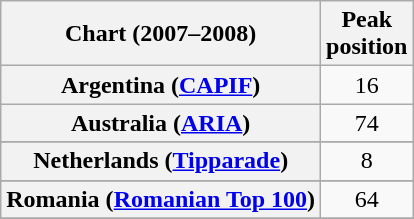<table class="wikitable sortable plainrowheaders" style="text-align:center">
<tr>
<th scope="col">Chart (2007–2008)</th>
<th scope="col">Peak<br>position</th>
</tr>
<tr>
<th scope="row">Argentina (<a href='#'>CAPIF</a>)</th>
<td>16</td>
</tr>
<tr>
<th scope="row">Australia (<a href='#'>ARIA</a>)</th>
<td>74</td>
</tr>
<tr>
</tr>
<tr>
</tr>
<tr>
</tr>
<tr>
</tr>
<tr>
</tr>
<tr>
</tr>
<tr>
</tr>
<tr>
</tr>
<tr>
<th scope="row">Netherlands (<a href='#'>Tipparade</a>)</th>
<td>8</td>
</tr>
<tr>
</tr>
<tr>
<th scope="row">Romania (<a href='#'>Romanian Top 100</a>)</th>
<td>64</td>
</tr>
<tr>
</tr>
<tr>
</tr>
<tr>
</tr>
<tr>
</tr>
<tr>
</tr>
<tr>
</tr>
</table>
